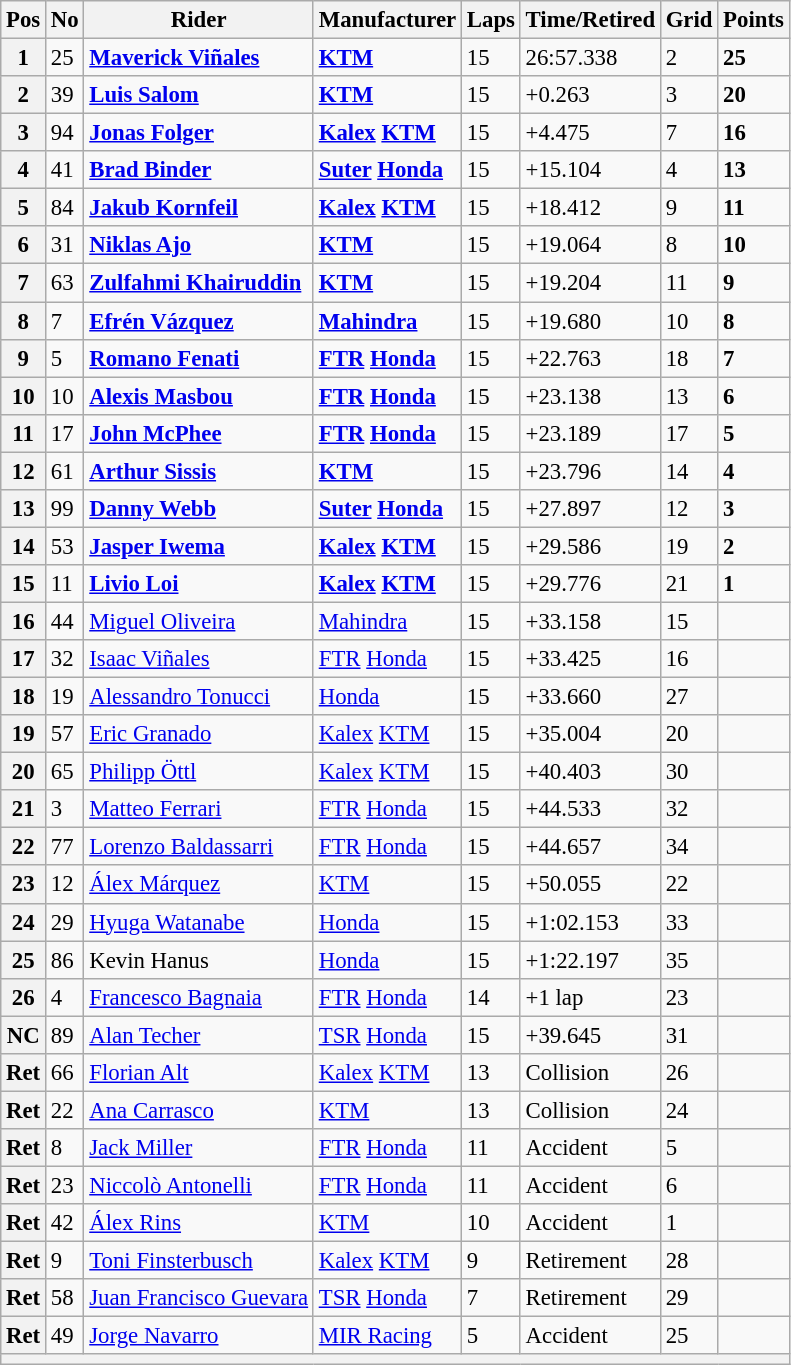<table class="wikitable" style="font-size: 95%;">
<tr>
<th>Pos</th>
<th>No</th>
<th>Rider</th>
<th>Manufacturer</th>
<th>Laps</th>
<th>Time/Retired</th>
<th>Grid</th>
<th>Points</th>
</tr>
<tr>
<th>1</th>
<td>25</td>
<td> <strong><a href='#'>Maverick Viñales</a></strong></td>
<td><strong><a href='#'>KTM</a></strong></td>
<td>15</td>
<td>26:57.338</td>
<td>2</td>
<td><strong>25</strong></td>
</tr>
<tr>
<th>2</th>
<td>39</td>
<td> <strong><a href='#'>Luis Salom</a></strong></td>
<td><strong><a href='#'>KTM</a></strong></td>
<td>15</td>
<td>+0.263</td>
<td>3</td>
<td><strong>20</strong></td>
</tr>
<tr>
<th>3</th>
<td>94</td>
<td> <strong><a href='#'>Jonas Folger</a></strong></td>
<td><strong><a href='#'>Kalex</a> <a href='#'>KTM</a></strong></td>
<td>15</td>
<td>+4.475</td>
<td>7</td>
<td><strong>16</strong></td>
</tr>
<tr>
<th>4</th>
<td>41</td>
<td> <strong><a href='#'>Brad Binder</a></strong></td>
<td><strong><a href='#'>Suter</a> <a href='#'>Honda</a></strong></td>
<td>15</td>
<td>+15.104</td>
<td>4</td>
<td><strong>13</strong></td>
</tr>
<tr>
<th>5</th>
<td>84</td>
<td> <strong><a href='#'>Jakub Kornfeil</a></strong></td>
<td><strong><a href='#'>Kalex</a> <a href='#'>KTM</a></strong></td>
<td>15</td>
<td>+18.412</td>
<td>9</td>
<td><strong>11</strong></td>
</tr>
<tr>
<th>6</th>
<td>31</td>
<td> <strong><a href='#'>Niklas Ajo</a></strong></td>
<td><strong><a href='#'>KTM</a></strong></td>
<td>15</td>
<td>+19.064</td>
<td>8</td>
<td><strong>10</strong></td>
</tr>
<tr>
<th>7</th>
<td>63</td>
<td> <strong><a href='#'>Zulfahmi Khairuddin</a></strong></td>
<td><strong><a href='#'>KTM</a></strong></td>
<td>15</td>
<td>+19.204</td>
<td>11</td>
<td><strong>9</strong></td>
</tr>
<tr>
<th>8</th>
<td>7</td>
<td> <strong><a href='#'>Efrén Vázquez</a></strong></td>
<td><strong><a href='#'>Mahindra</a></strong></td>
<td>15</td>
<td>+19.680</td>
<td>10</td>
<td><strong>8</strong></td>
</tr>
<tr>
<th>9</th>
<td>5</td>
<td> <strong><a href='#'>Romano Fenati</a></strong></td>
<td><strong><a href='#'>FTR</a> <a href='#'>Honda</a></strong></td>
<td>15</td>
<td>+22.763</td>
<td>18</td>
<td><strong>7</strong></td>
</tr>
<tr>
<th>10</th>
<td>10</td>
<td> <strong><a href='#'>Alexis Masbou</a></strong></td>
<td><strong><a href='#'>FTR</a> <a href='#'>Honda</a></strong></td>
<td>15</td>
<td>+23.138</td>
<td>13</td>
<td><strong>6</strong></td>
</tr>
<tr>
<th>11</th>
<td>17</td>
<td> <strong><a href='#'>John McPhee</a></strong></td>
<td><strong><a href='#'>FTR</a> <a href='#'>Honda</a></strong></td>
<td>15</td>
<td>+23.189</td>
<td>17</td>
<td><strong>5</strong></td>
</tr>
<tr>
<th>12</th>
<td>61</td>
<td> <strong><a href='#'>Arthur Sissis</a></strong></td>
<td><strong><a href='#'>KTM</a></strong></td>
<td>15</td>
<td>+23.796</td>
<td>14</td>
<td><strong>4</strong></td>
</tr>
<tr>
<th>13</th>
<td>99</td>
<td> <strong><a href='#'>Danny Webb</a></strong></td>
<td><strong><a href='#'>Suter</a> <a href='#'>Honda</a></strong></td>
<td>15</td>
<td>+27.897</td>
<td>12</td>
<td><strong>3</strong></td>
</tr>
<tr>
<th>14</th>
<td>53</td>
<td> <strong><a href='#'>Jasper Iwema</a></strong></td>
<td><strong><a href='#'>Kalex</a> <a href='#'>KTM</a></strong></td>
<td>15</td>
<td>+29.586</td>
<td>19</td>
<td><strong>2</strong></td>
</tr>
<tr>
<th>15</th>
<td>11</td>
<td> <strong><a href='#'>Livio Loi</a></strong></td>
<td><strong><a href='#'>Kalex</a> <a href='#'>KTM</a></strong></td>
<td>15</td>
<td>+29.776</td>
<td>21</td>
<td><strong>1</strong></td>
</tr>
<tr>
<th>16</th>
<td>44</td>
<td> <a href='#'>Miguel Oliveira</a></td>
<td><a href='#'>Mahindra</a></td>
<td>15</td>
<td>+33.158</td>
<td>15</td>
<td></td>
</tr>
<tr>
<th>17</th>
<td>32</td>
<td> <a href='#'>Isaac Viñales</a></td>
<td><a href='#'>FTR</a> <a href='#'>Honda</a></td>
<td>15</td>
<td>+33.425</td>
<td>16</td>
<td></td>
</tr>
<tr>
<th>18</th>
<td>19</td>
<td> <a href='#'>Alessandro Tonucci</a></td>
<td><a href='#'>Honda</a></td>
<td>15</td>
<td>+33.660</td>
<td>27</td>
<td></td>
</tr>
<tr>
<th>19</th>
<td>57</td>
<td> <a href='#'>Eric Granado</a></td>
<td><a href='#'>Kalex</a> <a href='#'>KTM</a></td>
<td>15</td>
<td>+35.004</td>
<td>20</td>
<td></td>
</tr>
<tr>
<th>20</th>
<td>65</td>
<td> <a href='#'>Philipp Öttl</a></td>
<td><a href='#'>Kalex</a> <a href='#'>KTM</a></td>
<td>15</td>
<td>+40.403</td>
<td>30</td>
<td></td>
</tr>
<tr>
<th>21</th>
<td>3</td>
<td> <a href='#'>Matteo Ferrari</a></td>
<td><a href='#'>FTR</a> <a href='#'>Honda</a></td>
<td>15</td>
<td>+44.533</td>
<td>32</td>
<td></td>
</tr>
<tr>
<th>22</th>
<td>77</td>
<td> <a href='#'>Lorenzo Baldassarri</a></td>
<td><a href='#'>FTR</a> <a href='#'>Honda</a></td>
<td>15</td>
<td>+44.657</td>
<td>34</td>
<td></td>
</tr>
<tr>
<th>23</th>
<td>12</td>
<td> <a href='#'>Álex Márquez</a></td>
<td><a href='#'>KTM</a></td>
<td>15</td>
<td>+50.055</td>
<td>22</td>
<td></td>
</tr>
<tr>
<th>24</th>
<td>29</td>
<td> <a href='#'>Hyuga Watanabe</a></td>
<td><a href='#'>Honda</a></td>
<td>15</td>
<td>+1:02.153</td>
<td>33</td>
<td></td>
</tr>
<tr>
<th>25</th>
<td>86</td>
<td> Kevin Hanus</td>
<td><a href='#'>Honda</a></td>
<td>15</td>
<td>+1:22.197</td>
<td>35</td>
<td></td>
</tr>
<tr>
<th>26</th>
<td>4</td>
<td> <a href='#'>Francesco Bagnaia</a></td>
<td><a href='#'>FTR</a> <a href='#'>Honda</a></td>
<td>14</td>
<td>+1 lap</td>
<td>23</td>
<td></td>
</tr>
<tr>
<th>NC</th>
<td>89</td>
<td> <a href='#'>Alan Techer</a></td>
<td><a href='#'>TSR</a> <a href='#'>Honda</a></td>
<td>15</td>
<td>+39.645</td>
<td>31</td>
<td></td>
</tr>
<tr>
<th>Ret</th>
<td>66</td>
<td> <a href='#'>Florian Alt</a></td>
<td><a href='#'>Kalex</a> <a href='#'>KTM</a></td>
<td>13</td>
<td>Collision</td>
<td>26</td>
<td></td>
</tr>
<tr>
<th>Ret</th>
<td>22</td>
<td> <a href='#'>Ana Carrasco</a></td>
<td><a href='#'>KTM</a></td>
<td>13</td>
<td>Collision</td>
<td>24</td>
<td></td>
</tr>
<tr>
<th>Ret</th>
<td>8</td>
<td> <a href='#'>Jack Miller</a></td>
<td><a href='#'>FTR</a> <a href='#'>Honda</a></td>
<td>11</td>
<td>Accident</td>
<td>5</td>
<td></td>
</tr>
<tr>
<th>Ret</th>
<td>23</td>
<td> <a href='#'>Niccolò Antonelli</a></td>
<td><a href='#'>FTR</a> <a href='#'>Honda</a></td>
<td>11</td>
<td>Accident</td>
<td>6</td>
<td></td>
</tr>
<tr>
<th>Ret</th>
<td>42</td>
<td> <a href='#'>Álex Rins</a></td>
<td><a href='#'>KTM</a></td>
<td>10</td>
<td>Accident</td>
<td>1</td>
<td></td>
</tr>
<tr>
<th>Ret</th>
<td>9</td>
<td> <a href='#'>Toni Finsterbusch</a></td>
<td><a href='#'>Kalex</a> <a href='#'>KTM</a></td>
<td>9</td>
<td>Retirement</td>
<td>28</td>
<td></td>
</tr>
<tr>
<th>Ret</th>
<td>58</td>
<td> <a href='#'>Juan Francisco Guevara</a></td>
<td><a href='#'>TSR</a> <a href='#'>Honda</a></td>
<td>7</td>
<td>Retirement</td>
<td>29</td>
<td></td>
</tr>
<tr>
<th>Ret</th>
<td>49</td>
<td> <a href='#'>Jorge Navarro</a></td>
<td><a href='#'>MIR Racing</a></td>
<td>5</td>
<td>Accident</td>
<td>25</td>
<td></td>
</tr>
<tr>
<th colspan=8></th>
</tr>
</table>
